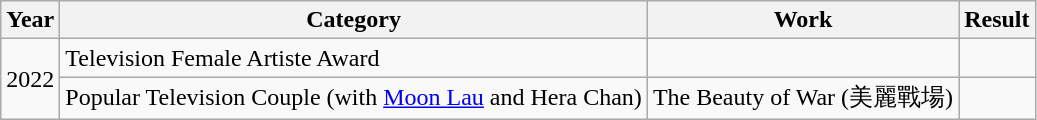<table class="wikitable sortable">
<tr>
<th>Year</th>
<th>Category</th>
<th>Work</th>
<th>Result</th>
</tr>
<tr>
<td rowspan=2>2022</td>
<td>Television Female Artiste Award</td>
<td></td>
<td></td>
</tr>
<tr>
<td>Popular Television Couple (with <a href='#'>Moon Lau</a> and Hera Chan)</td>
<td>The Beauty of War (美麗戰場)</td>
<td></td>
</tr>
</table>
